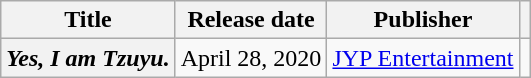<table class="wikitable plainrowheaders" style="text-align:center">
<tr>
<th scope="col">Title</th>
<th scope="col">Release date</th>
<th scope="col">Publisher</th>
<th scope="col"></th>
</tr>
<tr>
<th scope="row"><em>Yes, I am Tzuyu.</em></th>
<td>April 28, 2020</td>
<td><a href='#'>JYP Entertainment</a></td>
<td></td>
</tr>
</table>
